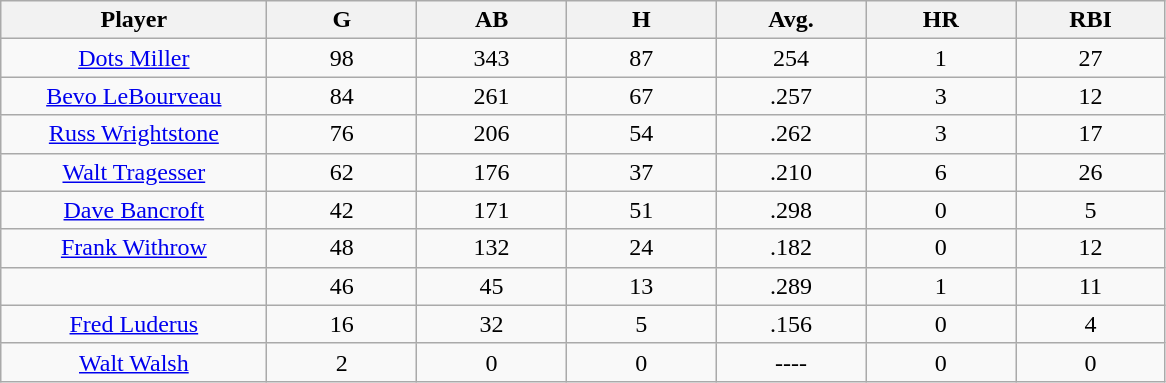<table class="wikitable sortable">
<tr>
<th bgcolor="#DDDDFF" width="16%">Player</th>
<th bgcolor="#DDDDFF" width="9%">G</th>
<th bgcolor="#DDDDFF" width="9%">AB</th>
<th bgcolor="#DDDDFF" width="9%">H</th>
<th bgcolor="#DDDDFF" width="9%">Avg.</th>
<th bgcolor="#DDDDFF" width="9%">HR</th>
<th bgcolor="#DDDDFF" width="9%">RBI</th>
</tr>
<tr align="center">
<td><a href='#'>Dots Miller</a></td>
<td>98</td>
<td>343</td>
<td>87</td>
<td>254</td>
<td>1</td>
<td>27</td>
</tr>
<tr align=center>
<td><a href='#'>Bevo LeBourveau</a></td>
<td>84</td>
<td>261</td>
<td>67</td>
<td>.257</td>
<td>3</td>
<td>12</td>
</tr>
<tr align=center>
<td><a href='#'>Russ Wrightstone</a></td>
<td>76</td>
<td>206</td>
<td>54</td>
<td>.262</td>
<td>3</td>
<td>17</td>
</tr>
<tr align=center>
<td><a href='#'>Walt Tragesser</a></td>
<td>62</td>
<td>176</td>
<td>37</td>
<td>.210</td>
<td>6</td>
<td>26</td>
</tr>
<tr align=center>
<td><a href='#'>Dave Bancroft</a></td>
<td>42</td>
<td>171</td>
<td>51</td>
<td>.298</td>
<td>0</td>
<td>5</td>
</tr>
<tr align=center>
<td><a href='#'>Frank Withrow</a></td>
<td>48</td>
<td>132</td>
<td>24</td>
<td>.182</td>
<td>0</td>
<td>12</td>
</tr>
<tr align=center>
<td></td>
<td>46</td>
<td>45</td>
<td>13</td>
<td>.289</td>
<td>1</td>
<td>11</td>
</tr>
<tr align="center">
<td><a href='#'>Fred Luderus</a></td>
<td>16</td>
<td>32</td>
<td>5</td>
<td>.156</td>
<td>0</td>
<td>4</td>
</tr>
<tr align=center>
<td><a href='#'>Walt Walsh</a></td>
<td>2</td>
<td>0</td>
<td>0</td>
<td>----</td>
<td>0</td>
<td>0</td>
</tr>
</table>
